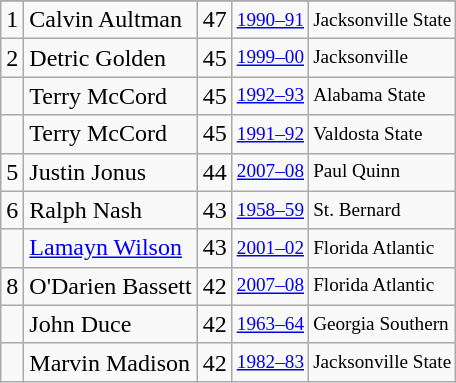<table class="wikitable">
<tr>
</tr>
<tr>
<td>1</td>
<td>Calvin Aultman</td>
<td>47</td>
<td style="font-size:80%;"><a href='#'>1990–91</a></td>
<td style="font-size:80%;">Jacksonville State</td>
</tr>
<tr>
<td>2</td>
<td>Detric Golden</td>
<td>45</td>
<td style="font-size:80%;"><a href='#'>1999–00</a></td>
<td style="font-size:80%;">Jacksonville</td>
</tr>
<tr>
<td></td>
<td>Terry McCord</td>
<td>45</td>
<td style="font-size:80%;"><a href='#'>1992–93</a></td>
<td style="font-size:80%;">Alabama State</td>
</tr>
<tr>
<td></td>
<td>Terry McCord</td>
<td>45</td>
<td style="font-size:80%;"><a href='#'>1991–92</a></td>
<td style="font-size:80%;">Valdosta State</td>
</tr>
<tr>
<td>5</td>
<td>Justin Jonus</td>
<td>44</td>
<td style="font-size:80%;"><a href='#'>2007–08</a></td>
<td style="font-size:80%;">Paul Quinn</td>
</tr>
<tr>
<td>6</td>
<td>Ralph Nash</td>
<td>43</td>
<td style="font-size:80%;"><a href='#'>1958–59</a></td>
<td style="font-size:80%;">St. Bernard</td>
</tr>
<tr>
<td></td>
<td><a href='#'>Lamayn Wilson</a></td>
<td>43</td>
<td style="font-size:80%;"><a href='#'>2001–02</a></td>
<td style="font-size:80%;">Florida Atlantic</td>
</tr>
<tr>
<td>8</td>
<td>O'Darien Bassett</td>
<td>42</td>
<td style="font-size:80%;"><a href='#'>2007–08</a></td>
<td style="font-size:80%;">Florida Atlantic</td>
</tr>
<tr>
<td></td>
<td>John Duce</td>
<td>42</td>
<td style="font-size:80%;"><a href='#'>1963–64</a></td>
<td style="font-size:80%;">Georgia Southern</td>
</tr>
<tr>
<td></td>
<td>Marvin Madison</td>
<td>42</td>
<td style="font-size:80%;"><a href='#'>1982–83</a></td>
<td style="font-size:80%;">Jacksonville State</td>
</tr>
</table>
